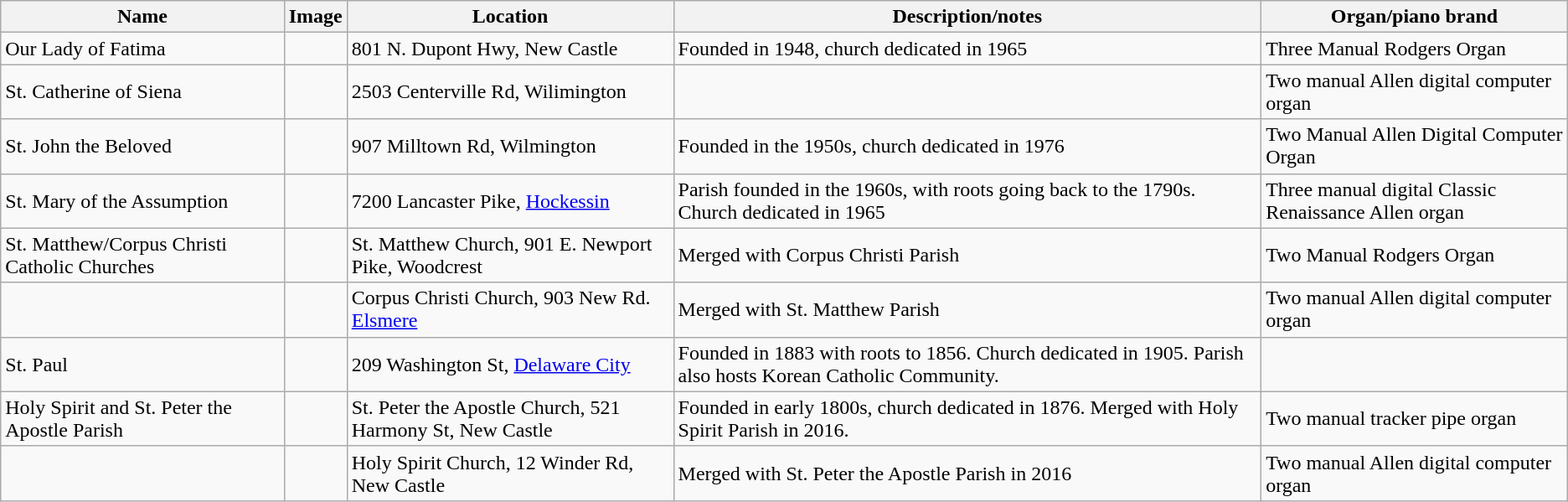<table class="wikitable sortable">
<tr>
<th><strong>Name</strong></th>
<th><strong>Image</strong></th>
<th><strong>Location</strong></th>
<th><strong>Description/notes</strong></th>
<th><strong>Organ/piano brand</strong></th>
</tr>
<tr>
<td>Our Lady of Fatima</td>
<td></td>
<td>801 N. Dupont Hwy, New Castle</td>
<td>Founded in 1948, church dedicated in 1965</td>
<td>Three Manual Rodgers Organ</td>
</tr>
<tr>
<td>St. Catherine of Siena</td>
<td></td>
<td>2503 Centerville Rd, Wilimington</td>
<td></td>
<td>Two manual Allen digital computer organ</td>
</tr>
<tr>
<td>St. John the Beloved</td>
<td></td>
<td>907 Milltown Rd, Wilmington</td>
<td>Founded in the 1950s, church dedicated in 1976</td>
<td>Two Manual Allen Digital Computer Organ</td>
</tr>
<tr>
<td>St. Mary of the Assumption</td>
<td></td>
<td>7200 Lancaster Pike, <a href='#'>Hockessin</a></td>
<td>Parish founded in the 1960s, with roots going back to the 1790s.  Church dedicated in 1965</td>
<td>Three manual digital Classic Renaissance Allen organ</td>
</tr>
<tr>
<td>St. Matthew/Corpus Christi Catholic Churches</td>
<td></td>
<td>St. Matthew Church, 901 E. Newport Pike, Woodcrest</td>
<td>Merged with Corpus Christi Parish</td>
<td>Two Manual Rodgers Organ</td>
</tr>
<tr>
<td></td>
<td></td>
<td>Corpus Christi Church, 903 New Rd. <a href='#'>Elsmere</a></td>
<td>Merged with St. Matthew Parish</td>
<td>Two manual Allen digital computer organ</td>
</tr>
<tr>
<td>St. Paul</td>
<td></td>
<td>209 Washington St, <a href='#'>Delaware City</a></td>
<td>Founded in 1883 with roots to 1856. Church dedicated in 1905.  Parish also hosts Korean Catholic Community.</td>
<td></td>
</tr>
<tr>
<td>Holy Spirit and St. Peter the Apostle Parish</td>
<td></td>
<td>St. Peter the Apostle Church, 521 Harmony St, New Castle</td>
<td>Founded in early 1800s, church dedicated in 1876. Merged with Holy Spirit Parish in 2016.</td>
<td>Two manual tracker pipe organ</td>
</tr>
<tr>
<td></td>
<td></td>
<td>Holy Spirit Church, 12 Winder Rd, New Castle</td>
<td>Merged with St. Peter the Apostle Parish in 2016</td>
<td>Two manual Allen digital computer organ</td>
</tr>
</table>
